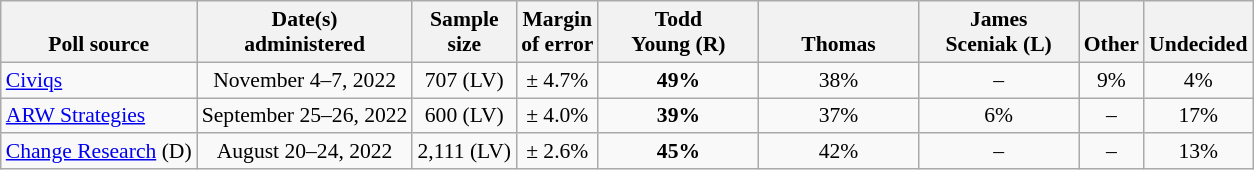<table class="wikitable" style="font-size:90%;text-align:center;">
<tr valign="bottom">
<th>Poll source</th>
<th>Date(s)<br>administered</th>
<th>Sample<br>size</th>
<th>Margin<br>of error</th>
<th style="width:100px;">Todd<br>Young (R)</th>
<th style="width:100px;">Thomas<br></th>
<th style="width:100px;">James<br> Sceniak (L)</th>
<th>Other</th>
<th>Undecided</th>
</tr>
<tr>
<td style="text-align:left;"><a href='#'>Civiqs</a></td>
<td>November 4–7, 2022</td>
<td>707 (LV)</td>
<td>± 4.7%</td>
<td><strong>49%</strong></td>
<td>38%</td>
<td>–</td>
<td>9%</td>
<td>4%</td>
</tr>
<tr>
<td style="text-align:left;"><a href='#'>ARW Strategies</a></td>
<td>September 25–26, 2022</td>
<td>600 (LV)</td>
<td>± 4.0%</td>
<td><strong>39%</strong></td>
<td>37%</td>
<td>6%</td>
<td>–</td>
<td>17%</td>
</tr>
<tr>
<td style="text-align:left;"><a href='#'>Change Research</a> (D)</td>
<td>August 20–24, 2022</td>
<td>2,111 (LV)</td>
<td>± 2.6%</td>
<td><strong>45%</strong></td>
<td>42%</td>
<td>–</td>
<td>–</td>
<td>13%</td>
</tr>
</table>
